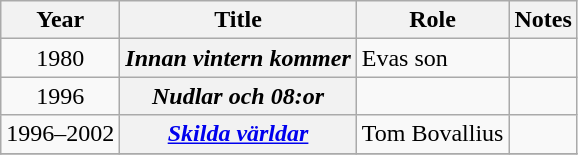<table class="wikitable sortable plainrowheaders">
<tr>
<th scope="col">Year</th>
<th scope="col">Title</th>
<th scope="col">Role</th>
<th scope="col" class="unsortable">Notes</th>
</tr>
<tr>
<td style="text-align:center;">1980</td>
<th scope="row"><em>Innan vintern kommer</em></th>
<td>Evas son</td>
<td></td>
</tr>
<tr>
<td style="text-align:center;">1996</td>
<th scope="row"><em>Nudlar och 08:or</em></th>
<td></td>
<td></td>
</tr>
<tr>
<td style="text-align:center;">1996–2002</td>
<th scope="row"><em><a href='#'>Skilda världar</a></em></th>
<td>Tom Bovallius</td>
<td></td>
</tr>
<tr>
</tr>
</table>
